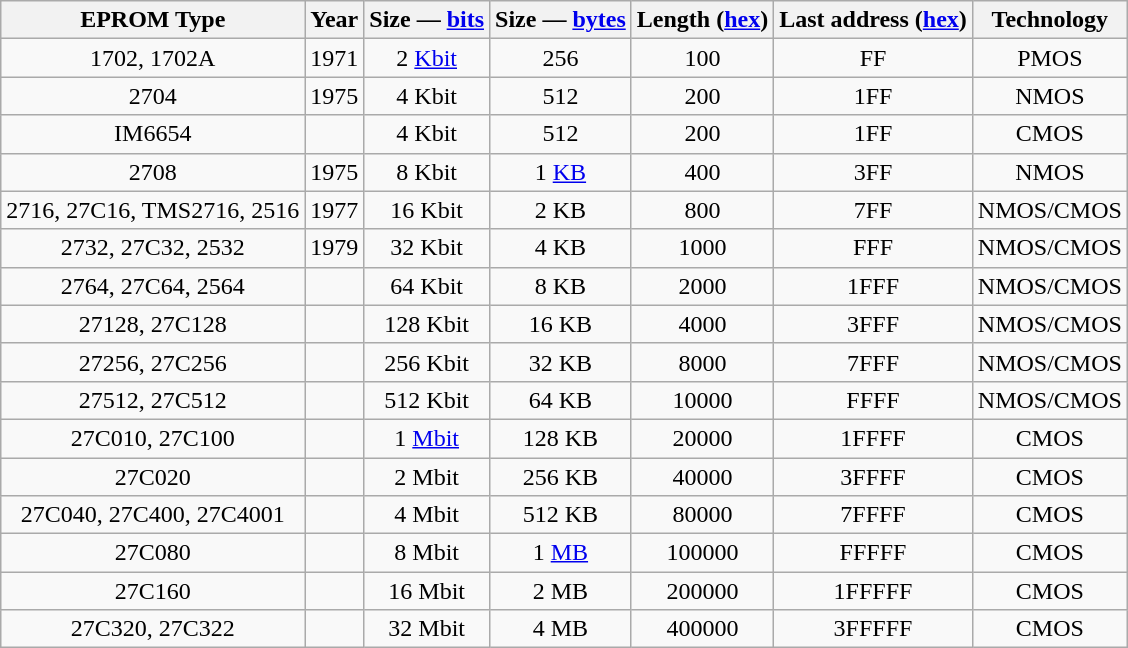<table class="wikitable" style="text-align:center">
<tr>
<th>EPROM Type</th>
<th>Year</th>
<th>Size — <a href='#'>bits</a></th>
<th>Size — <a href='#'>bytes</a></th>
<th>Length (<a href='#'>hex</a>)</th>
<th>Last address (<a href='#'>hex</a>)</th>
<th>Technology</th>
</tr>
<tr>
<td>1702, 1702A</td>
<td>1971</td>
<td>2 <a href='#'>Kbit</a></td>
<td>256</td>
<td>100</td>
<td>FF</td>
<td>PMOS</td>
</tr>
<tr>
<td>2704</td>
<td>1975</td>
<td>4 Kbit</td>
<td>512</td>
<td>200</td>
<td>1FF</td>
<td>NMOS</td>
</tr>
<tr>
<td>IM6654</td>
<td></td>
<td>4 Kbit</td>
<td>512</td>
<td>200</td>
<td>1FF</td>
<td>CMOS</td>
</tr>
<tr>
<td>2708</td>
<td>1975</td>
<td>8 Kbit</td>
<td>1 <a href='#'>KB</a></td>
<td>400</td>
<td>3FF</td>
<td>NMOS</td>
</tr>
<tr>
<td>2716, 27C16, TMS2716, 2516</td>
<td>1977</td>
<td>16 Kbit</td>
<td>2 KB</td>
<td>800</td>
<td>7FF</td>
<td>NMOS/CMOS</td>
</tr>
<tr>
<td>2732, 27C32, 2532</td>
<td>1979</td>
<td>32 Kbit</td>
<td>4 KB</td>
<td>1000</td>
<td>FFF</td>
<td>NMOS/CMOS</td>
</tr>
<tr>
<td>2764, 27C64, 2564</td>
<td></td>
<td>64 Kbit</td>
<td>8 KB</td>
<td>2000</td>
<td>1FFF</td>
<td>NMOS/CMOS</td>
</tr>
<tr>
<td>27128, 27C128</td>
<td></td>
<td>128 Kbit</td>
<td>16 KB</td>
<td>4000</td>
<td>3FFF</td>
<td>NMOS/CMOS</td>
</tr>
<tr>
<td>27256, 27C256</td>
<td></td>
<td>256 Kbit</td>
<td>32 KB</td>
<td>8000</td>
<td>7FFF</td>
<td>NMOS/CMOS</td>
</tr>
<tr>
<td>27512, 27C512</td>
<td></td>
<td>512 Kbit</td>
<td>64 KB</td>
<td>10000</td>
<td>FFFF</td>
<td>NMOS/CMOS</td>
</tr>
<tr>
<td>27C010, 27C100</td>
<td></td>
<td>1 <a href='#'>Mbit</a></td>
<td>128 KB</td>
<td>20000</td>
<td>1FFFF</td>
<td>CMOS</td>
</tr>
<tr>
<td>27C020</td>
<td></td>
<td>2 Mbit</td>
<td>256 KB</td>
<td>40000</td>
<td>3FFFF</td>
<td>CMOS</td>
</tr>
<tr>
<td>27C040, 27C400, 27C4001</td>
<td></td>
<td>4 Mbit</td>
<td>512 KB</td>
<td>80000</td>
<td>7FFFF</td>
<td>CMOS</td>
</tr>
<tr>
<td>27C080</td>
<td></td>
<td>8 Mbit</td>
<td>1 <a href='#'>MB</a></td>
<td>100000</td>
<td>FFFFF</td>
<td>CMOS</td>
</tr>
<tr>
<td>27C160</td>
<td></td>
<td>16 Mbit</td>
<td>2 MB</td>
<td>200000</td>
<td>1FFFFF</td>
<td>CMOS</td>
</tr>
<tr>
<td>27C320, 27C322</td>
<td></td>
<td>32 Mbit</td>
<td>4 MB</td>
<td>400000</td>
<td>3FFFFF</td>
<td>CMOS</td>
</tr>
</table>
